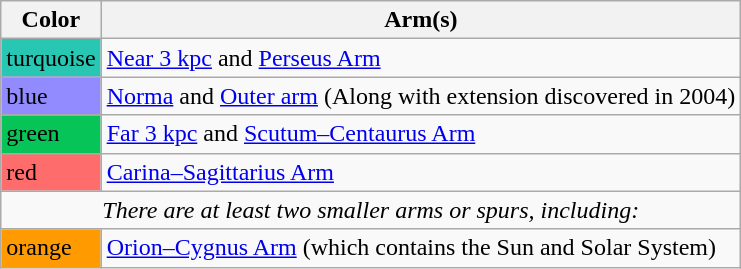<table class="wikitable">
<tr>
<th>Color</th>
<th>Arm(s)</th>
</tr>
<tr>
<td style="background:#28c7b4;">turquoise</td>
<td><a href='#'>Near 3 kpc</a> and <a href='#'>Perseus Arm</a></td>
</tr>
<tr>
<td style="background:#928bff;">blue</td>
<td><a href='#'>Norma</a> and <a href='#'>Outer arm</a> (Along with extension discovered in 2004)</td>
</tr>
<tr>
<td style="background:#07c459;">green</td>
<td><a href='#'>Far 3 kpc</a> and <a href='#'>Scutum–Centaurus Arm</a></td>
</tr>
<tr>
<td style="background:#ff6c6c;">red</td>
<td><a href='#'>Carina–Sagittarius Arm</a></td>
</tr>
<tr>
<td colspan="2" style="text-align:center;"><em>There are at least two smaller arms or spurs, including:</em></td>
</tr>
<tr>
<td style="background:#ff9b00;">orange</td>
<td><a href='#'>Orion–Cygnus Arm</a> (which contains the Sun and Solar System)</td>
</tr>
</table>
